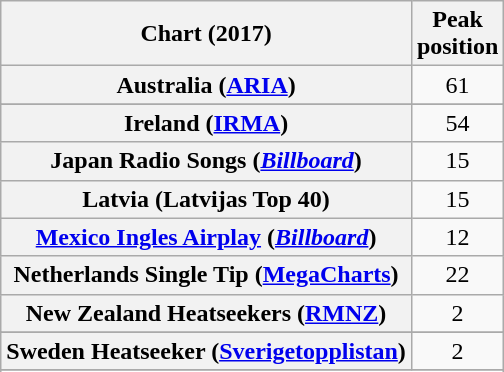<table class="wikitable sortable plainrowheaders" style="text-align:center">
<tr>
<th scope="col">Chart (2017)</th>
<th scope="col">Peak<br>position</th>
</tr>
<tr>
<th scope="row">Australia (<a href='#'>ARIA</a>)</th>
<td>61</td>
</tr>
<tr>
</tr>
<tr>
</tr>
<tr>
</tr>
<tr>
<th scope="row">Ireland (<a href='#'>IRMA</a>)</th>
<td>54</td>
</tr>
<tr>
<th scope="row">Japan Radio Songs (<em><a href='#'>Billboard</a></em>)</th>
<td>15</td>
</tr>
<tr>
<th scope="row">Latvia (Latvijas Top 40)</th>
<td>15</td>
</tr>
<tr>
<th scope="row"><a href='#'>Mexico Ingles Airplay</a> (<em><a href='#'>Billboard</a></em>)</th>
<td>12</td>
</tr>
<tr>
<th scope="row">Netherlands Single Tip (<a href='#'>MegaCharts</a>)</th>
<td>22</td>
</tr>
<tr>
<th scope="row">New Zealand Heatseekers (<a href='#'>RMNZ</a>)</th>
<td>2</td>
</tr>
<tr>
</tr>
<tr>
</tr>
<tr>
<th scope="row">Sweden Heatseeker (<a href='#'>Sverigetopplistan</a>)</th>
<td>2</td>
</tr>
<tr>
</tr>
<tr>
</tr>
<tr>
</tr>
<tr>
</tr>
<tr>
</tr>
</table>
